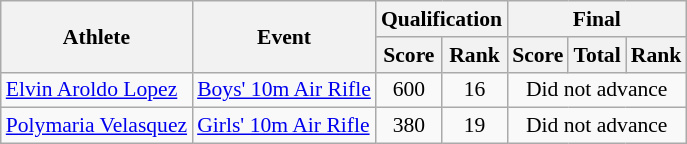<table class="wikitable" style="font-size:90%">
<tr>
<th rowspan="2">Athlete</th>
<th rowspan="2">Event</th>
<th colspan="2">Qualification</th>
<th colspan="3">Final</th>
</tr>
<tr>
<th>Score</th>
<th>Rank</th>
<th>Score</th>
<th>Total</th>
<th>Rank</th>
</tr>
<tr>
<td><a href='#'>Elvin Aroldo Lopez</a></td>
<td><a href='#'>Boys' 10m Air Rifle</a></td>
<td align=center>600</td>
<td align=center>16</td>
<td colspan=3 align=center>Did not advance</td>
</tr>
<tr>
<td><a href='#'>Polymaria Velasquez</a></td>
<td><a href='#'>Girls' 10m Air Rifle</a></td>
<td align=center>380</td>
<td align=center>19</td>
<td colspan=3 align=center>Did not advance</td>
</tr>
</table>
